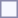<table style="border:1px solid #8888aa; background-color:#f7f8ff; padding:5px; font-size:95%; margin: 0px 12px 12px 0px;">
</table>
